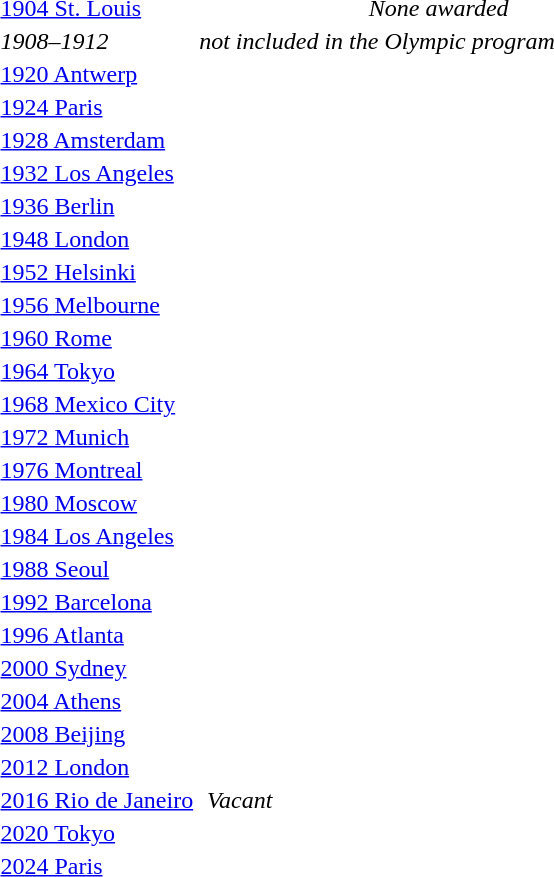<table>
<tr valign="top">
<td><a href='#'>1904 St. Louis</a><br></td>
<td></td>
<td></td>
<td style="text-align:center;"><em>None awarded</em></td>
</tr>
<tr>
<td><em>1908–1912</em></td>
<td colspan="3" style="text-align:center;"><em>not included in the Olympic program</em></td>
</tr>
<tr valign="top">
<td><a href='#'>1920 Antwerp</a><br></td>
<td></td>
<td></td>
<td></td>
</tr>
<tr valign="top">
<td><a href='#'>1924 Paris</a><br></td>
<td></td>
<td></td>
<td></td>
</tr>
<tr valign="top">
<td><a href='#'>1928 Amsterdam</a><br></td>
<td></td>
<td></td>
<td></td>
</tr>
<tr valign="top">
<td><a href='#'>1932 Los Angeles</a><br></td>
<td></td>
<td></td>
<td></td>
</tr>
<tr valign="top">
<td><a href='#'>1936 Berlin</a><br></td>
<td></td>
<td></td>
<td></td>
</tr>
<tr valign="top">
<td><a href='#'>1948 London</a><br></td>
<td></td>
<td></td>
<td></td>
</tr>
<tr valign="top">
<td><a href='#'>1952 Helsinki</a><br></td>
<td></td>
<td></td>
<td><br> </td>
</tr>
<tr valign="top">
<td><a href='#'>1956 Melbourne</a><br></td>
<td></td>
<td></td>
<td><br> </td>
</tr>
<tr valign="top">
<td><a href='#'>1960 Rome</a><br></td>
<td></td>
<td></td>
<td><br></td>
</tr>
<tr valign="top">
<td><a href='#'>1964 Tokyo</a><br></td>
<td></td>
<td></td>
<td><br> </td>
</tr>
<tr valign="top">
<td><a href='#'>1968 Mexico City</a><br></td>
<td></td>
<td></td>
<td><br></td>
</tr>
<tr valign="top">
<td><a href='#'>1972 Munich</a><br></td>
<td></td>
<td></td>
<td><br></td>
</tr>
<tr valign="top">
<td><a href='#'>1976 Montreal</a><br></td>
<td></td>
<td></td>
<td><br></td>
</tr>
<tr valign="top">
<td><a href='#'>1980 Moscow</a><br></td>
<td></td>
<td></td>
<td><br></td>
</tr>
<tr valign="top">
<td><a href='#'>1984 Los Angeles</a><br></td>
<td></td>
<td></td>
<td><br></td>
</tr>
<tr valign="top">
<td><a href='#'>1988 Seoul</a><br></td>
<td></td>
<td></td>
<td><br></td>
</tr>
<tr valign="top">
<td><a href='#'>1992 Barcelona</a><br></td>
<td></td>
<td></td>
<td><br></td>
</tr>
<tr valign="top">
<td><a href='#'>1996 Atlanta</a><br></td>
<td></td>
<td></td>
<td><br></td>
</tr>
<tr valign="top">
<td><a href='#'>2000 Sydney</a><br></td>
<td></td>
<td></td>
<td><br> </td>
</tr>
<tr valign="top">
<td><a href='#'>2004 Athens</a><br></td>
<td></td>
<td></td>
<td><br></td>
</tr>
<tr valign="top">
<td><a href='#'>2008 Beijing</a><br></td>
<td></td>
<td></td>
<td><br></td>
</tr>
<tr valign="top">
<td><a href='#'>2012 London</a><br></td>
<td></td>
<td></td>
<td><br></td>
</tr>
<tr valign="top">
<td><a href='#'>2016 Rio de Janeiro</a><br></td>
<td></td>
<td><em>Vacant</em></td>
<td><br></td>
</tr>
<tr valign="top">
<td><a href='#'>2020 Tokyo</a><br></td>
<td></td>
<td></td>
<td><br></td>
</tr>
<tr valign="top">
<td><a href='#'>2024 Paris</a><br></td>
<td></td>
<td></td>
<td><br></td>
</tr>
</table>
